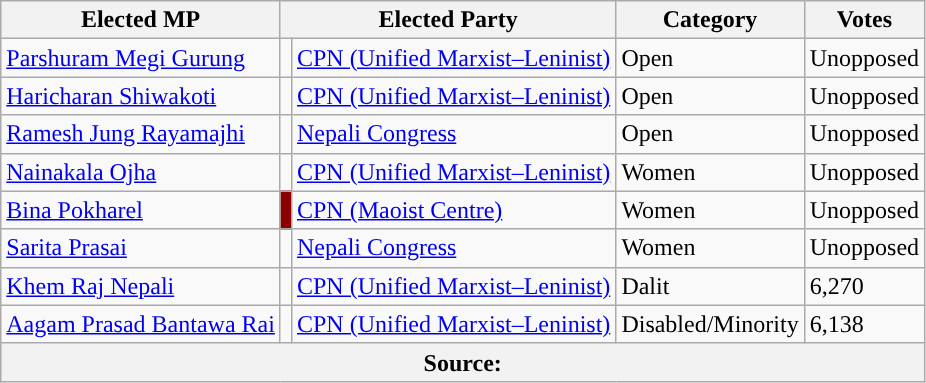<table class="wikitable sortable">
<tr>
<th>Elected MP</th>
<th colspan="2">Elected Party</th>
<th>Category</th>
<th>Votes</th>
</tr>
<tr>
<td><a href='#'>Parshuram Megi Gurung</a></td>
<td></td>
<td><a href='#'>CPN (Unified Marxist–Leninist)</a></td>
<td>Open</td>
<td>Unopposed</td>
</tr>
<tr>
<td><a href='#'>Haricharan Shiwakoti</a></td>
<td></td>
<td><a href='#'>CPN (Unified Marxist–Leninist)</a></td>
<td>Open</td>
<td>Unopposed</td>
</tr>
<tr>
<td><a href='#'>Ramesh Jung Rayamajhi</a></td>
<td></td>
<td><a href='#'>Nepali Congress</a></td>
<td>Open</td>
<td>Unopposed</td>
</tr>
<tr>
<td><a href='#'>Nainakala Ojha</a></td>
<td></td>
<td><a href='#'>CPN (Unified Marxist–Leninist)</a></td>
<td>Women</td>
<td>Unopposed</td>
</tr>
<tr>
<td><a href='#'>Bina Pokharel</a></td>
<td bgcolor="8B0000"></td>
<td><a href='#'>CPN (Maoist Centre)</a></td>
<td>Women</td>
<td>Unopposed</td>
</tr>
<tr>
<td><a href='#'>Sarita Prasai</a></td>
<td></td>
<td><a href='#'>Nepali Congress</a></td>
<td>Women</td>
<td>Unopposed</td>
</tr>
<tr>
<td><a href='#'>Khem Raj Nepali</a></td>
<td></td>
<td><a href='#'>CPN (Unified Marxist–Leninist)</a></td>
<td>Dalit</td>
<td>6,270</td>
</tr>
<tr>
<td><a href='#'>Aagam Prasad Bantawa Rai</a></td>
<td></td>
<td><a href='#'>CPN (Unified Marxist–Leninist)</a></td>
<td>Disabled/Minority</td>
<td>6,138</td>
</tr>
<tr>
<th colspan="5">Source: </th>
</tr>
</table>
